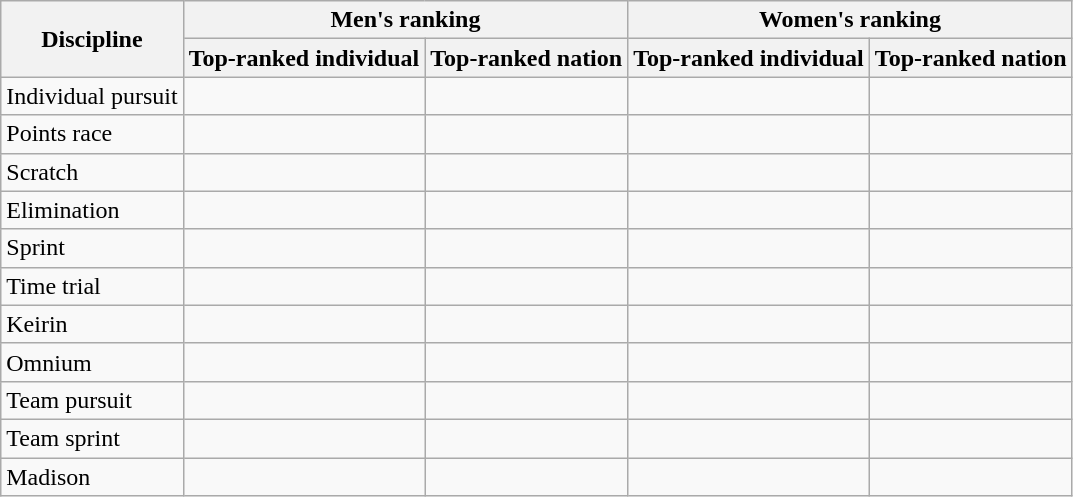<table class="wikitable">
<tr>
<th rowspan=2>Discipline</th>
<th colspan=2>Men's ranking</th>
<th colspan=2>Women's ranking</th>
</tr>
<tr>
<th>Top-ranked individual</th>
<th>Top-ranked nation</th>
<th>Top-ranked individual</th>
<th>Top-ranked nation</th>
</tr>
<tr>
<td>Individual pursuit</td>
<td></td>
<td></td>
<td></td>
<td></td>
</tr>
<tr>
<td>Points race</td>
<td></td>
<td></td>
<td></td>
<td></td>
</tr>
<tr>
<td>Scratch</td>
<td></td>
<td></td>
<td></td>
<td></td>
</tr>
<tr>
<td>Elimination</td>
<td></td>
<td></td>
<td></td>
<td></td>
</tr>
<tr>
<td>Sprint</td>
<td></td>
<td></td>
<td></td>
<td></td>
</tr>
<tr>
<td>Time trial</td>
<td></td>
<td></td>
<td></td>
<td></td>
</tr>
<tr>
<td>Keirin</td>
<td></td>
<td></td>
<td></td>
<td></td>
</tr>
<tr>
<td>Omnium</td>
<td></td>
<td></td>
<td></td>
<td></td>
</tr>
<tr>
<td>Team pursuit</td>
<td></td>
<td></td>
<td></td>
<td></td>
</tr>
<tr>
<td>Team sprint</td>
<td></td>
<td></td>
<td></td>
<td></td>
</tr>
<tr>
<td>Madison</td>
<td></td>
<td></td>
<td></td>
<td></td>
</tr>
</table>
